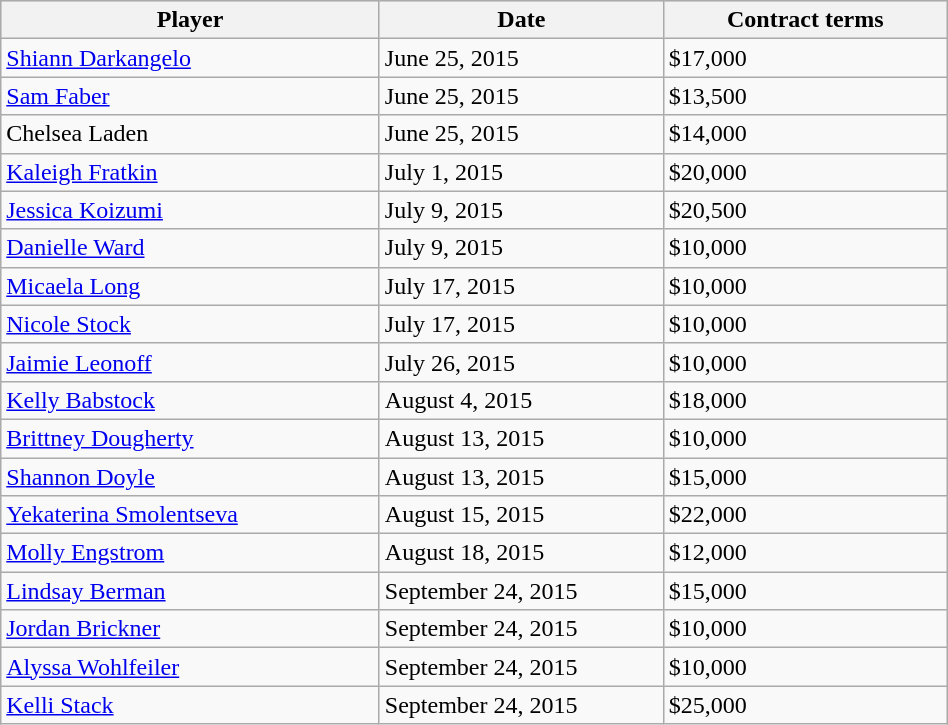<table class="wikitable" style="width:50%;">
<tr style="text-align:center; background:#ddd;">
<th style="width:40%;">Player</th>
<th style="width:30%;">Date</th>
<th style="width:30%;">Contract terms</th>
</tr>
<tr>
<td><a href='#'>Shiann Darkangelo</a></td>
<td>June 25, 2015</td>
<td>$17,000</td>
</tr>
<tr>
<td><a href='#'>Sam Faber</a></td>
<td>June 25, 2015</td>
<td>$13,500</td>
</tr>
<tr>
<td>Chelsea Laden</td>
<td>June 25, 2015</td>
<td>$14,000</td>
</tr>
<tr>
<td><a href='#'>Kaleigh Fratkin</a></td>
<td>July 1, 2015</td>
<td>$20,000</td>
</tr>
<tr>
<td><a href='#'>Jessica Koizumi</a></td>
<td>July 9, 2015</td>
<td>$20,500</td>
</tr>
<tr>
<td><a href='#'>Danielle Ward</a></td>
<td>July 9, 2015</td>
<td>$10,000</td>
</tr>
<tr>
<td><a href='#'>Micaela Long</a></td>
<td>July 17, 2015</td>
<td>$10,000</td>
</tr>
<tr>
<td><a href='#'>Nicole Stock</a></td>
<td>July 17, 2015</td>
<td>$10,000</td>
</tr>
<tr>
<td><a href='#'>Jaimie Leonoff</a></td>
<td>July 26, 2015</td>
<td>$10,000</td>
</tr>
<tr>
<td><a href='#'>Kelly Babstock</a></td>
<td>August 4, 2015</td>
<td>$18,000</td>
</tr>
<tr>
<td><a href='#'>Brittney Dougherty</a></td>
<td>August 13, 2015</td>
<td>$10,000</td>
</tr>
<tr>
<td><a href='#'>Shannon Doyle</a></td>
<td>August 13, 2015</td>
<td>$15,000</td>
</tr>
<tr>
<td><a href='#'>Yekaterina Smolentseva</a></td>
<td>August 15, 2015</td>
<td>$22,000</td>
</tr>
<tr>
<td><a href='#'>Molly Engstrom</a></td>
<td>August 18, 2015</td>
<td>$12,000</td>
</tr>
<tr>
<td><a href='#'>Lindsay Berman</a></td>
<td>September 24, 2015</td>
<td>$15,000</td>
</tr>
<tr>
<td><a href='#'>Jordan Brickner</a></td>
<td>September 24, 2015</td>
<td>$10,000</td>
</tr>
<tr>
<td><a href='#'>Alyssa Wohlfeiler</a></td>
<td>September 24, 2015</td>
<td>$10,000</td>
</tr>
<tr>
<td><a href='#'>Kelli Stack</a></td>
<td>September 24, 2015</td>
<td>$25,000</td>
</tr>
</table>
